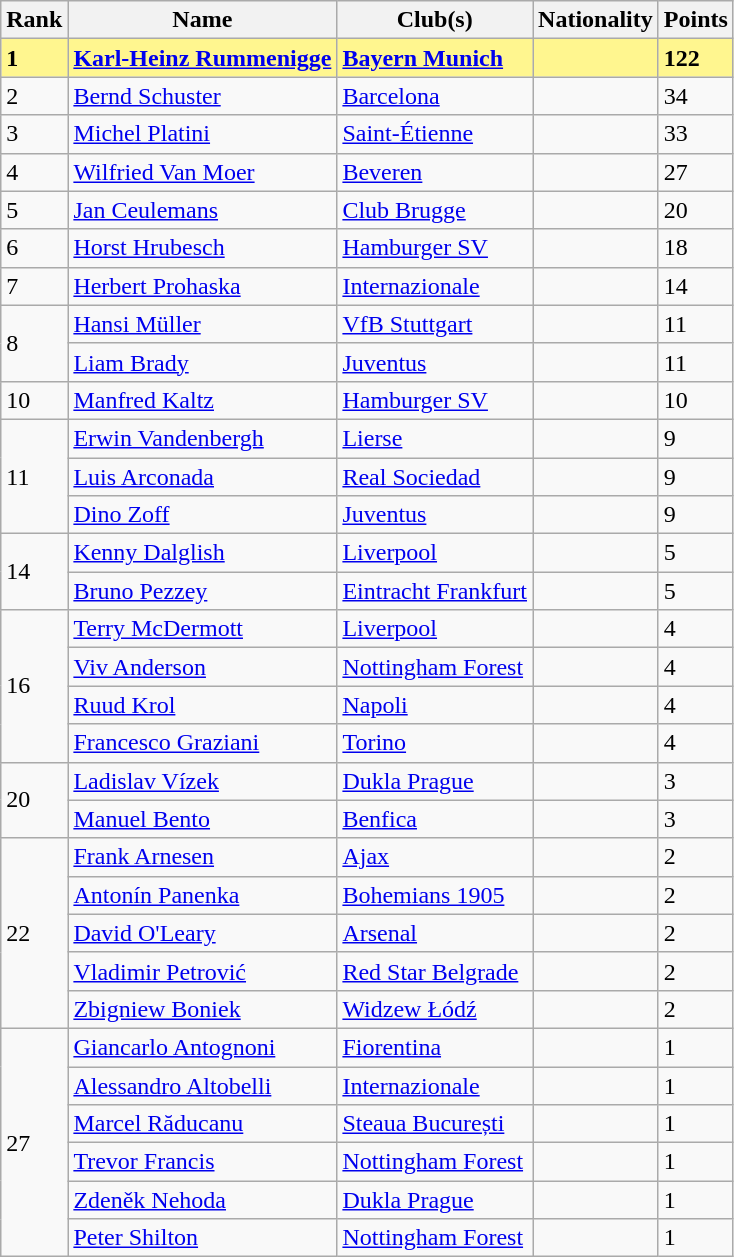<table class="wikitable">
<tr>
<th>Rank</th>
<th>Name</th>
<th>Club(s)</th>
<th>Nationality</th>
<th>Points</th>
</tr>
<tr style="background-color: #FFF68F; font-weight: bold;">
<td>1</td>
<td><a href='#'>Karl-Heinz Rummenigge</a></td>
<td align="left"> <a href='#'>Bayern Munich</a></td>
<td></td>
<td>122</td>
</tr>
<tr>
<td>2</td>
<td><a href='#'>Bernd Schuster</a></td>
<td align="left"> <a href='#'>Barcelona</a></td>
<td></td>
<td>34</td>
</tr>
<tr>
<td>3</td>
<td><a href='#'>Michel Platini</a></td>
<td align="left"> <a href='#'>Saint-Étienne</a></td>
<td></td>
<td>33</td>
</tr>
<tr>
<td>4</td>
<td><a href='#'>Wilfried Van Moer</a></td>
<td align="left"> <a href='#'>Beveren</a></td>
<td></td>
<td>27</td>
</tr>
<tr>
<td>5</td>
<td><a href='#'>Jan Ceulemans</a></td>
<td align="left"> <a href='#'>Club Brugge</a></td>
<td></td>
<td>20</td>
</tr>
<tr>
<td>6</td>
<td><a href='#'>Horst Hrubesch</a></td>
<td align="left"> <a href='#'>Hamburger SV</a></td>
<td></td>
<td>18</td>
</tr>
<tr>
<td>7</td>
<td><a href='#'>Herbert Prohaska</a></td>
<td align="left"> <a href='#'>Internazionale</a></td>
<td></td>
<td>14</td>
</tr>
<tr>
<td rowspan="2">8</td>
<td><a href='#'>Hansi Müller</a></td>
<td align="left"> <a href='#'>VfB Stuttgart</a></td>
<td></td>
<td>11</td>
</tr>
<tr>
<td><a href='#'>Liam Brady</a></td>
<td align="left"> <a href='#'>Juventus</a></td>
<td></td>
<td>11</td>
</tr>
<tr>
<td>10</td>
<td><a href='#'>Manfred Kaltz</a></td>
<td align="left"> <a href='#'>Hamburger SV</a></td>
<td></td>
<td>10</td>
</tr>
<tr>
<td rowspan="3">11</td>
<td><a href='#'>Erwin Vandenbergh</a></td>
<td align="left"> <a href='#'>Lierse</a></td>
<td></td>
<td>9</td>
</tr>
<tr>
<td><a href='#'>Luis Arconada</a></td>
<td align="left"> <a href='#'>Real Sociedad</a></td>
<td></td>
<td>9</td>
</tr>
<tr>
<td><a href='#'>Dino Zoff</a></td>
<td align="left"> <a href='#'>Juventus</a></td>
<td></td>
<td>9</td>
</tr>
<tr>
<td rowspan="2">14</td>
<td><a href='#'>Kenny Dalglish</a></td>
<td align="left"> <a href='#'>Liverpool</a></td>
<td></td>
<td>5</td>
</tr>
<tr>
<td><a href='#'>Bruno Pezzey</a></td>
<td align="left"> <a href='#'>Eintracht Frankfurt</a></td>
<td></td>
<td>5</td>
</tr>
<tr>
<td rowspan="4">16</td>
<td><a href='#'>Terry McDermott</a></td>
<td align="left"> <a href='#'>Liverpool</a></td>
<td></td>
<td>4</td>
</tr>
<tr>
<td><a href='#'>Viv Anderson</a></td>
<td align="left"> <a href='#'>Nottingham Forest</a></td>
<td></td>
<td>4</td>
</tr>
<tr>
<td><a href='#'>Ruud Krol</a></td>
<td align="left"> <a href='#'>Napoli</a></td>
<td></td>
<td>4</td>
</tr>
<tr>
<td><a href='#'>Francesco Graziani</a></td>
<td align="left"> <a href='#'>Torino</a></td>
<td></td>
<td>4</td>
</tr>
<tr>
<td rowspan="2">20</td>
<td><a href='#'>Ladislav Vízek</a></td>
<td align="left"> <a href='#'>Dukla Prague</a></td>
<td></td>
<td>3</td>
</tr>
<tr>
<td><a href='#'>Manuel Bento</a></td>
<td align="left"> <a href='#'>Benfica</a></td>
<td></td>
<td>3</td>
</tr>
<tr>
<td rowspan="5">22</td>
<td><a href='#'>Frank Arnesen</a></td>
<td align="left"> <a href='#'>Ajax</a></td>
<td></td>
<td>2</td>
</tr>
<tr>
<td><a href='#'>Antonín Panenka</a></td>
<td align="left"> <a href='#'>Bohemians 1905</a></td>
<td></td>
<td>2</td>
</tr>
<tr>
<td><a href='#'>David O'Leary</a></td>
<td align="left"> <a href='#'>Arsenal</a></td>
<td></td>
<td>2</td>
</tr>
<tr>
<td><a href='#'>Vladimir Petrović</a></td>
<td align="left"> <a href='#'>Red Star Belgrade</a></td>
<td></td>
<td>2</td>
</tr>
<tr>
<td><a href='#'>Zbigniew Boniek</a></td>
<td align="left"> <a href='#'>Widzew Łódź</a></td>
<td></td>
<td>2</td>
</tr>
<tr>
<td rowspan="6">27</td>
<td><a href='#'>Giancarlo Antognoni</a></td>
<td align="left"> <a href='#'>Fiorentina</a></td>
<td></td>
<td>1</td>
</tr>
<tr>
<td><a href='#'>Alessandro Altobelli</a></td>
<td align="left"> <a href='#'>Internazionale</a></td>
<td></td>
<td>1</td>
</tr>
<tr>
<td><a href='#'>Marcel Răducanu</a></td>
<td align="left"> <a href='#'>Steaua București</a></td>
<td></td>
<td>1</td>
</tr>
<tr>
<td><a href='#'>Trevor Francis</a></td>
<td align="left"> <a href='#'>Nottingham Forest</a></td>
<td></td>
<td>1</td>
</tr>
<tr>
<td><a href='#'>Zdeněk Nehoda</a></td>
<td align="left"> <a href='#'>Dukla Prague</a></td>
<td></td>
<td>1</td>
</tr>
<tr>
<td><a href='#'>Peter Shilton</a></td>
<td align="left"> <a href='#'>Nottingham Forest</a></td>
<td></td>
<td>1</td>
</tr>
</table>
